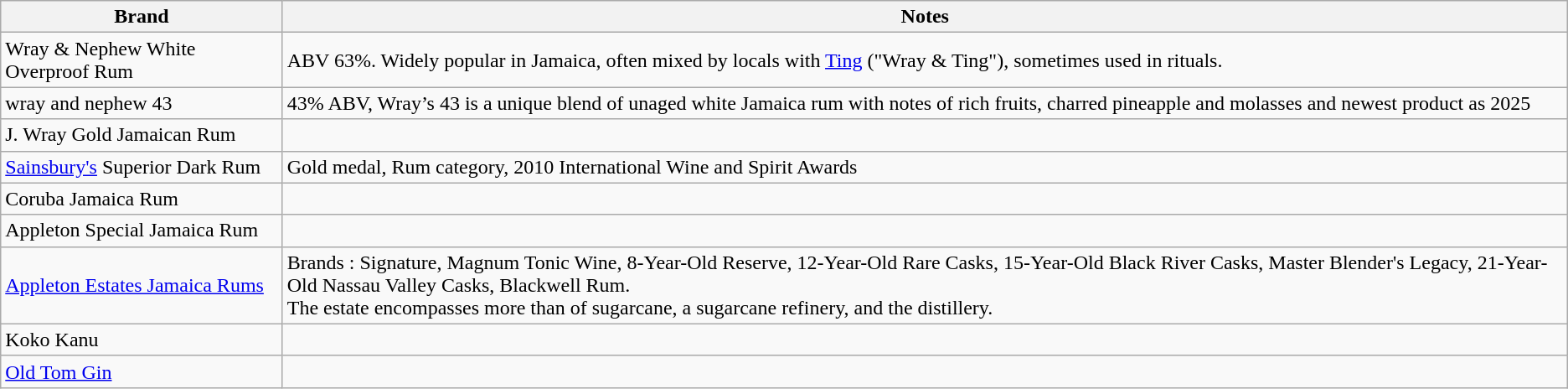<table class="wikitable">
<tr>
<th>Brand</th>
<th>Notes</th>
</tr>
<tr>
<td>Wray & Nephew White Overproof Rum</td>
<td>ABV 63%. Widely popular in Jamaica, often mixed by locals with <a href='#'>Ting</a> ("Wray & Ting"), sometimes used in rituals.</td>
</tr>
<tr>
<td>wray and nephew 43</td>
<td>43% ABV, Wray’s 43 is a unique blend of unaged white Jamaica rum with notes of rich fruits, charred pineapple and molasses and newest product as 2025</td>
</tr>
<tr>
<td>J. Wray Gold Jamaican Rum</td>
<td></td>
</tr>
<tr>
<td><a href='#'>Sainsbury's</a> Superior Dark Rum</td>
<td>Gold medal, Rum category, 2010 International Wine and Spirit Awards</td>
</tr>
<tr>
<td>Coruba Jamaica Rum</td>
<td></td>
</tr>
<tr>
<td>Appleton Special Jamaica Rum</td>
<td></td>
</tr>
<tr>
<td><a href='#'>Appleton Estates Jamaica Rums</a></td>
<td>Brands : Signature, Magnum Tonic Wine, 8-Year-Old Reserve, 12-Year-Old Rare Casks, 15-Year-Old Black River Casks, Master Blender's Legacy, 21-Year-Old Nassau Valley Casks, Blackwell Rum.<br>The estate encompasses more than  of sugarcane, a sugarcane refinery, and the distillery.</td>
</tr>
<tr>
<td>Koko Kanu</td>
<td></td>
</tr>
<tr>
<td><a href='#'>Old Tom Gin</a></td>
<td></td>
</tr>
</table>
